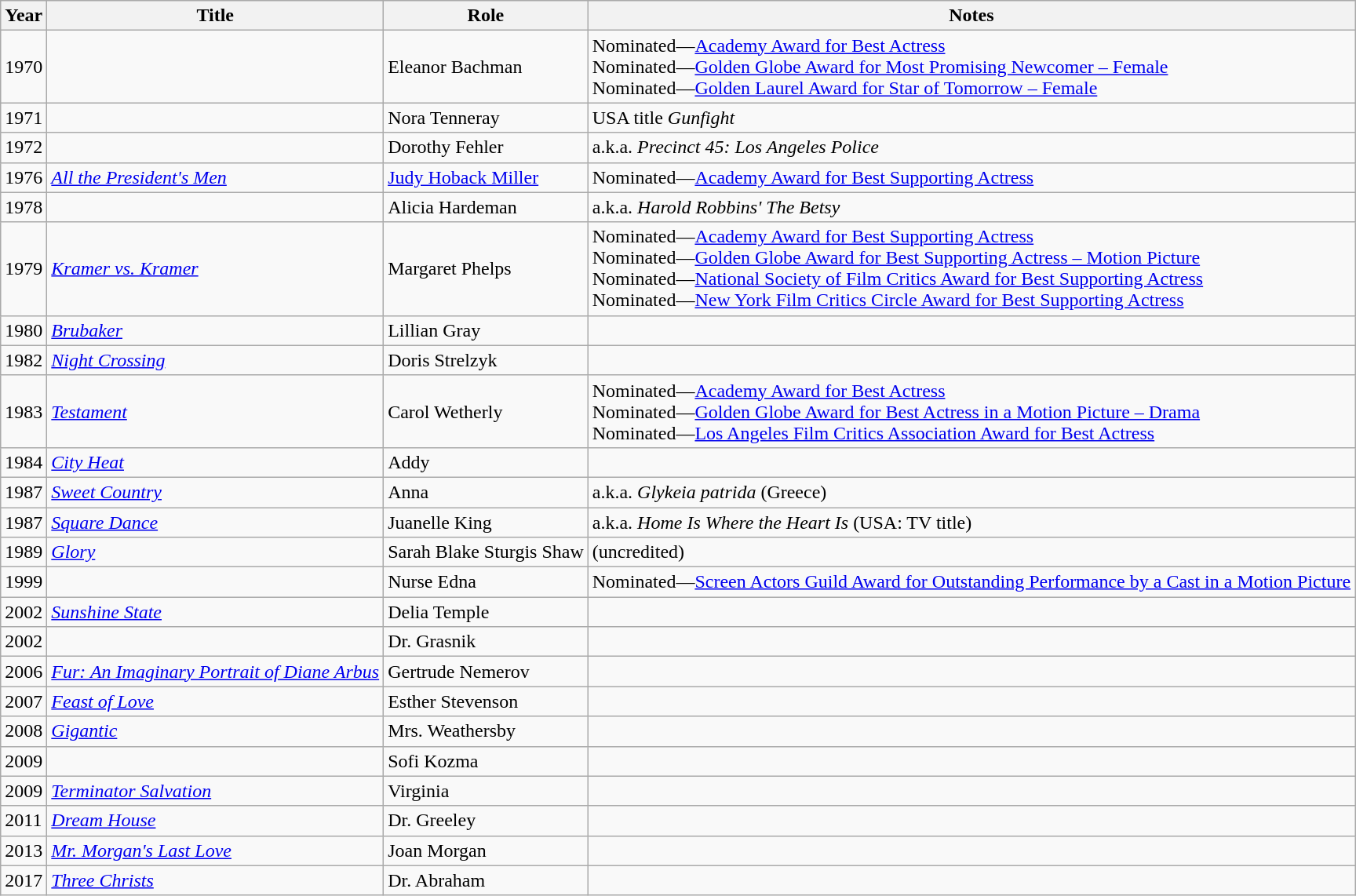<table class="wikitable sortable">
<tr>
<th>Year</th>
<th>Title</th>
<th>Role</th>
<th class="unsortable">Notes</th>
</tr>
<tr>
<td>1970</td>
<td><em></em></td>
<td>Eleanor Bachman</td>
<td>Nominated—<a href='#'>Academy Award for Best Actress</a><br>Nominated—<a href='#'>Golden Globe Award for Most Promising Newcomer – Female</a><br>Nominated—<a href='#'>Golden Laurel Award for Star of Tomorrow – Female</a></td>
</tr>
<tr>
<td>1971</td>
<td><em></em></td>
<td>Nora Tenneray</td>
<td>USA title <em>Gunfight</em></td>
</tr>
<tr>
<td>1972</td>
<td><em></em></td>
<td>Dorothy Fehler</td>
<td>a.k.a. <em>Precinct 45: Los Angeles Police</em></td>
</tr>
<tr>
<td>1976</td>
<td><em><a href='#'>All the President's Men</a></em></td>
<td><a href='#'>Judy Hoback Miller</a></td>
<td>Nominated—<a href='#'>Academy Award for Best Supporting Actress</a></td>
</tr>
<tr>
<td>1978</td>
<td><em></em></td>
<td>Alicia Hardeman</td>
<td>a.k.a. <em>Harold Robbins' The Betsy</em></td>
</tr>
<tr>
<td>1979</td>
<td><em><a href='#'>Kramer vs. Kramer</a></em></td>
<td>Margaret Phelps</td>
<td>Nominated—<a href='#'>Academy Award for Best Supporting Actress</a><br>Nominated—<a href='#'>Golden Globe Award for Best Supporting Actress – Motion Picture</a><br>Nominated—<a href='#'>National Society of Film Critics Award for Best Supporting Actress</a> <br>Nominated—<a href='#'>New York Film Critics Circle Award for Best Supporting Actress</a> </td>
</tr>
<tr>
<td>1980</td>
<td><em><a href='#'>Brubaker</a></em></td>
<td>Lillian Gray</td>
<td></td>
</tr>
<tr>
<td>1982</td>
<td><em><a href='#'>Night Crossing</a></em></td>
<td>Doris Strelzyk</td>
<td></td>
</tr>
<tr>
<td>1983</td>
<td><em><a href='#'>Testament</a></em></td>
<td>Carol Wetherly</td>
<td>Nominated—<a href='#'>Academy Award for Best Actress</a><br>Nominated—<a href='#'>Golden Globe Award for Best Actress in a Motion Picture – Drama</a><br>Nominated—<a href='#'>Los Angeles Film Critics Association Award for Best Actress</a> </td>
</tr>
<tr>
<td>1984</td>
<td><em><a href='#'>City Heat</a></em></td>
<td>Addy</td>
<td></td>
</tr>
<tr>
<td>1987</td>
<td><em><a href='#'>Sweet Country</a></em></td>
<td>Anna</td>
<td>a.k.a. <em>Glykeia patrida</em> (Greece)</td>
</tr>
<tr>
<td>1987</td>
<td><em><a href='#'>Square Dance</a></em></td>
<td>Juanelle King</td>
<td>a.k.a. <em>Home Is Where the Heart Is</em> (USA: TV title)</td>
</tr>
<tr>
<td>1989</td>
<td><em><a href='#'>Glory</a></em></td>
<td>Sarah Blake Sturgis Shaw</td>
<td>(uncredited)</td>
</tr>
<tr>
<td>1999</td>
<td><em></em></td>
<td>Nurse Edna</td>
<td>Nominated—<a href='#'>Screen Actors Guild Award for Outstanding Performance by a Cast in a Motion Picture</a></td>
</tr>
<tr>
<td>2002</td>
<td><em><a href='#'>Sunshine State</a></em></td>
<td>Delia Temple</td>
<td></td>
</tr>
<tr>
<td>2002</td>
<td><em></em></td>
<td>Dr. Grasnik</td>
<td></td>
</tr>
<tr>
<td>2006</td>
<td><em><a href='#'>Fur: An Imaginary Portrait of Diane Arbus</a></em></td>
<td>Gertrude Nemerov</td>
<td></td>
</tr>
<tr>
<td>2007</td>
<td><em><a href='#'>Feast of Love</a></em></td>
<td>Esther Stevenson</td>
<td></td>
</tr>
<tr>
<td>2008</td>
<td><em><a href='#'>Gigantic</a></em></td>
<td>Mrs. Weathersby</td>
<td></td>
</tr>
<tr>
<td>2009</td>
<td><em></em></td>
<td>Sofi Kozma</td>
<td></td>
</tr>
<tr>
<td>2009</td>
<td><em><a href='#'>Terminator Salvation</a></em></td>
<td>Virginia</td>
<td></td>
</tr>
<tr>
<td>2011</td>
<td><em><a href='#'>Dream House</a></em></td>
<td>Dr. Greeley</td>
<td></td>
</tr>
<tr>
<td>2013</td>
<td><em><a href='#'>Mr. Morgan's Last Love</a></em></td>
<td>Joan Morgan</td>
<td></td>
</tr>
<tr>
<td>2017</td>
<td><em><a href='#'>Three Christs</a></em></td>
<td>Dr. Abraham</td>
<td></td>
</tr>
</table>
